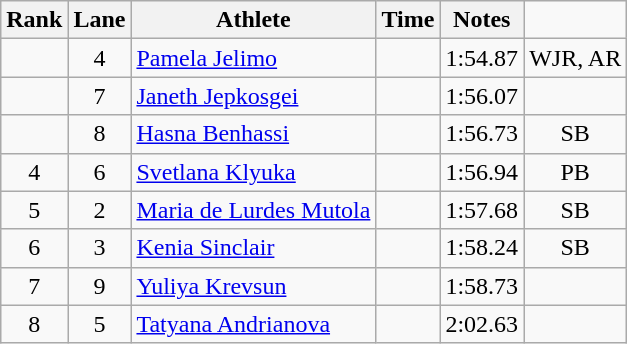<table class="wikitable sortable" style="text-align:center">
<tr>
<th>Rank</th>
<th>Lane</th>
<th>Athlete</th>
<th>Time</th>
<th>Notes</th>
</tr>
<tr>
<td></td>
<td>4</td>
<td align=left><a href='#'>Pamela Jelimo</a></td>
<td align=left></td>
<td>1:54.87</td>
<td>WJR, AR</td>
</tr>
<tr>
<td></td>
<td>7</td>
<td align=left><a href='#'>Janeth Jepkosgei</a></td>
<td align=left></td>
<td>1:56.07</td>
<td></td>
</tr>
<tr>
<td></td>
<td>8</td>
<td align=left><a href='#'>Hasna Benhassi</a></td>
<td align=left></td>
<td>1:56.73</td>
<td>SB</td>
</tr>
<tr>
<td>4</td>
<td>6</td>
<td align=left><a href='#'>Svetlana Klyuka</a></td>
<td align=left></td>
<td>1:56.94</td>
<td>PB</td>
</tr>
<tr>
<td>5</td>
<td>2</td>
<td align=left><a href='#'>Maria de Lurdes Mutola</a></td>
<td align=left></td>
<td>1:57.68</td>
<td>SB</td>
</tr>
<tr>
<td>6</td>
<td>3</td>
<td align=left><a href='#'>Kenia Sinclair</a></td>
<td align=left></td>
<td>1:58.24</td>
<td>SB</td>
</tr>
<tr>
<td>7</td>
<td>9</td>
<td align=left><a href='#'>Yuliya Krevsun</a></td>
<td align=left></td>
<td>1:58.73</td>
<td></td>
</tr>
<tr>
<td>8</td>
<td>5</td>
<td align=left><a href='#'>Tatyana Andrianova</a></td>
<td align=left></td>
<td>2:02.63</td>
<td></td>
</tr>
</table>
